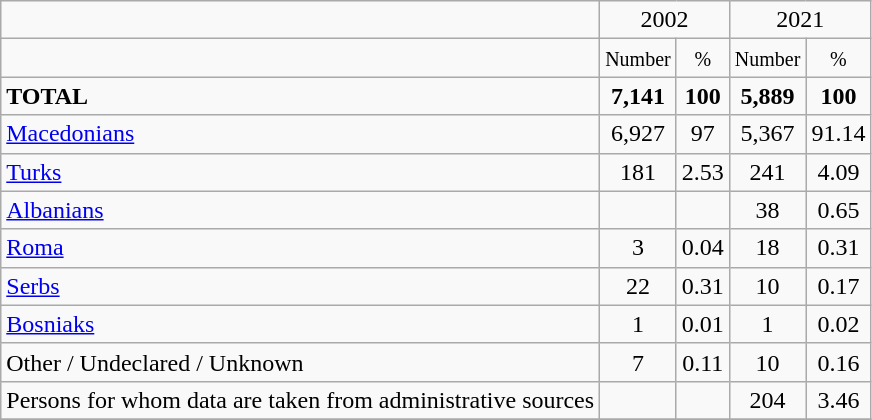<table class="wikitable">
<tr>
<td></td>
<td colspan="2" align="center">2002</td>
<td colspan="2" align="center">2021</td>
</tr>
<tr>
<td></td>
<td align="center"><small>Number</small></td>
<td align="center"><small>%</small></td>
<td align="center"><small>Number</small></td>
<td align="center"><small>%</small></td>
</tr>
<tr>
<td><strong>TOTAL</strong></td>
<td align="center"><strong>7,141</strong></td>
<td align="center"><strong>100</strong></td>
<td align="center"><strong>5,889</strong></td>
<td align="center"><strong>100</strong></td>
</tr>
<tr>
<td><a href='#'>Macedonians</a></td>
<td align="center">6,927</td>
<td align="center">97</td>
<td align="center">5,367</td>
<td align="center">91.14</td>
</tr>
<tr>
<td><a href='#'>Turks</a></td>
<td align="center">181</td>
<td align="center">2.53</td>
<td align="center">241</td>
<td align="center">4.09</td>
</tr>
<tr>
<td><a href='#'>Albanians</a></td>
<td align="center"></td>
<td align="center"></td>
<td align="center">38</td>
<td align="center">0.65</td>
</tr>
<tr>
<td><a href='#'>Roma</a></td>
<td align="center">3</td>
<td align="center">0.04</td>
<td align="center">18</td>
<td align="center">0.31</td>
</tr>
<tr>
<td><a href='#'>Serbs</a></td>
<td align="center">22</td>
<td align="center">0.31</td>
<td align="center">10</td>
<td align="center">0.17</td>
</tr>
<tr>
<td><a href='#'>Bosniaks</a></td>
<td align="center">1</td>
<td align="center">0.01</td>
<td align="center">1</td>
<td align="center">0.02</td>
</tr>
<tr>
<td>Other / Undeclared / Unknown</td>
<td align="center">7</td>
<td align="center">0.11</td>
<td align="center">10</td>
<td align="center">0.16</td>
</tr>
<tr>
<td>Persons for whom data are taken from administrative sources</td>
<td align="center"></td>
<td align="center"></td>
<td align="center">204</td>
<td align="center">3.46</td>
</tr>
<tr>
</tr>
</table>
